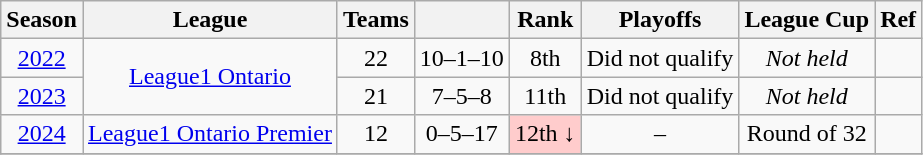<table class="wikitable" style="text-align: center;">
<tr>
<th>Season</th>
<th>League</th>
<th>Teams</th>
<th></th>
<th>Rank</th>
<th>Playoffs</th>
<th>League Cup</th>
<th>Ref</th>
</tr>
<tr>
<td><a href='#'>2022</a></td>
<td rowspan="2"><a href='#'>League1 Ontario</a></td>
<td>22</td>
<td>10–1–10</td>
<td>8th</td>
<td>Did not qualify</td>
<td><em>Not held</em></td>
<td></td>
</tr>
<tr>
<td><a href='#'>2023</a></td>
<td>21</td>
<td>7–5–8</td>
<td>11th</td>
<td>Did not qualify</td>
<td><em>Not held</em></td>
<td></td>
</tr>
<tr>
<td><a href='#'>2024</a></td>
<td><a href='#'>League1 Ontario Premier</a></td>
<td>12</td>
<td>0–5–17</td>
<td style="background:#ffcccc">12th ↓</td>
<td>–</td>
<td>Round of 32</td>
<td></td>
</tr>
<tr>
</tr>
</table>
